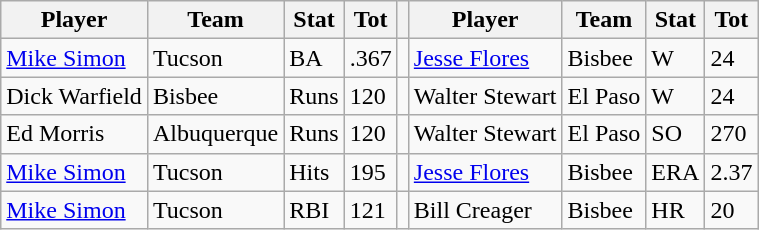<table class="wikitable">
<tr>
<th>Player</th>
<th>Team</th>
<th>Stat</th>
<th>Tot</th>
<th></th>
<th>Player</th>
<th>Team</th>
<th>Stat</th>
<th>Tot</th>
</tr>
<tr>
<td><a href='#'>Mike Simon</a></td>
<td>Tucson</td>
<td>BA</td>
<td>.367</td>
<td></td>
<td><a href='#'>Jesse Flores</a></td>
<td>Bisbee</td>
<td>W</td>
<td>24</td>
</tr>
<tr>
<td>Dick Warfield</td>
<td>Bisbee</td>
<td>Runs</td>
<td>120</td>
<td></td>
<td>Walter Stewart</td>
<td>El Paso</td>
<td>W</td>
<td>24</td>
</tr>
<tr>
<td>Ed Morris</td>
<td>Albuquerque</td>
<td>Runs</td>
<td>120</td>
<td></td>
<td>Walter Stewart</td>
<td>El Paso</td>
<td>SO</td>
<td>270</td>
</tr>
<tr>
<td><a href='#'>Mike Simon</a></td>
<td>Tucson</td>
<td>Hits</td>
<td>195</td>
<td></td>
<td><a href='#'>Jesse Flores</a></td>
<td>Bisbee</td>
<td>ERA</td>
<td>2.37</td>
</tr>
<tr>
<td><a href='#'>Mike Simon</a></td>
<td>Tucson</td>
<td>RBI</td>
<td>121</td>
<td></td>
<td>Bill Creager</td>
<td>Bisbee</td>
<td>HR</td>
<td>20</td>
</tr>
</table>
